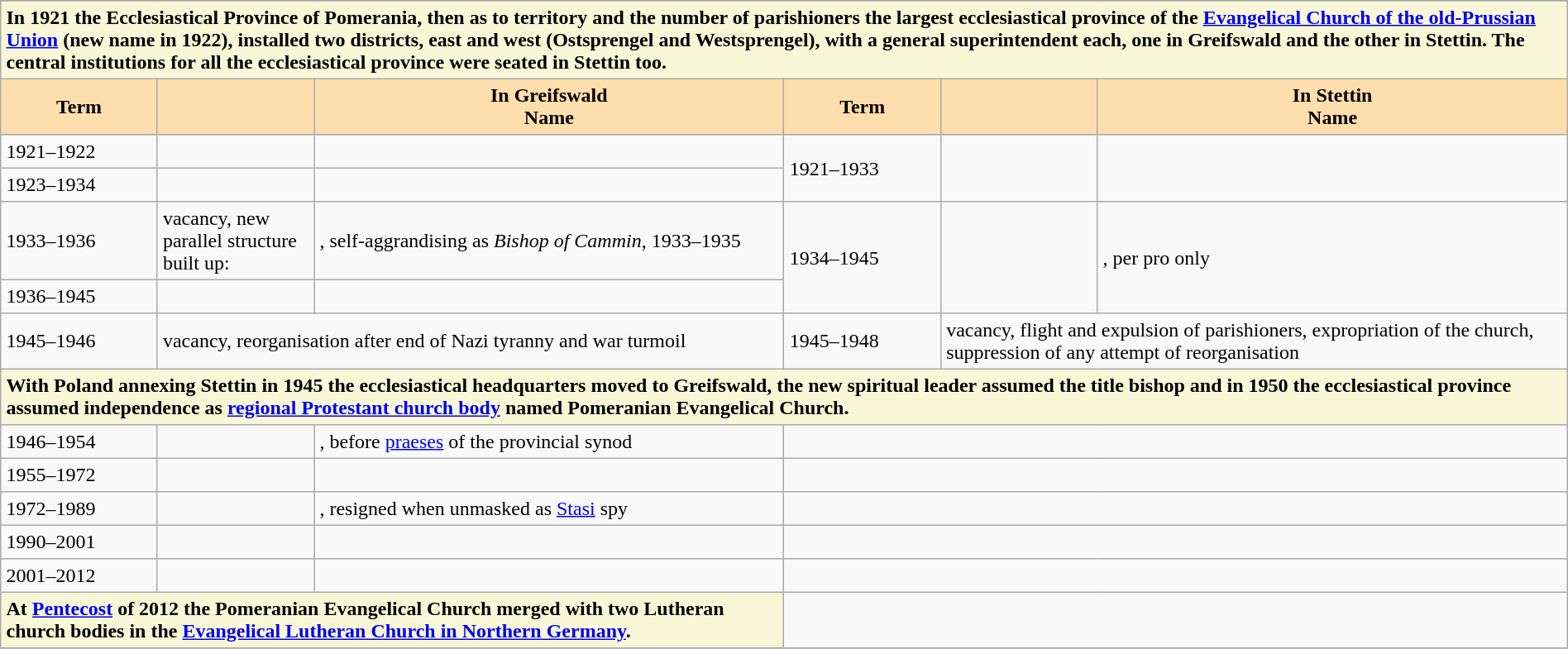<table border="1" width = "100%" border="1" cellpadding="4" cellspacing="0" style="margin: 0.5em 1em 0.5em 0; background: #f9f9f9; border: 1px #aaa solid; border-collapse: collapse;">
<tr>
</tr>
<tr>
<td colspan = "6" bgcolor = "F8F8D8" align="left"><strong>In 1921 the Ecclesiastical Province of Pomerania, then as to territory and the number of parishioners the largest ecclesiastical province of the <a href='#'>Evangelical Church of the old-Prussian Union</a> (new name in 1922), installed two districts, east and west (Ostsprengel and Westsprengel), with a general superintendent each, one in Greifswald and the other in Stettin. The central institutions for all the ecclesiastical province were seated in Stettin too.</strong></td>
</tr>
<tr>
<th width = "10%" bgcolor = "#FFDEAD">Term</th>
<th width = "10%" bgcolor = "#FFDEAD"></th>
<th width = "30%" bgcolor = "#FFDEAD">In Greifswald<br>Name</th>
<th width = "10%" bgcolor = "#FFDEAD">Term</th>
<th width = "10%" bgcolor = "#FFDEAD"></th>
<th width = "30%" bgcolor = "#FFDEAD">In Stettin<br>Name</th>
</tr>
<tr>
<td>1921–1922</td>
<td></td>
<td></td>
<td rowspan="2">1921–1933</td>
<td rowspan="2"></td>
<td rowspan="2"></td>
</tr>
<tr>
<td>1923–1934</td>
<td></td>
<td></td>
</tr>
<tr>
<td>1933–1936</td>
<td>vacancy, new parallel structure built up:</td>
<td>, self-aggrandising as <em>Bishop of Cammin</em>, 1933–1935</td>
<td rowspan="2">1934–1945</td>
<td rowspan="2"></td>
<td rowspan="2">, per pro only</td>
</tr>
<tr>
<td>1936–1945</td>
<td></td>
<td></td>
</tr>
<tr>
<td>1945–1946</td>
<td colspan="2">vacancy, reorganisation after end of Nazi tyranny and war turmoil</td>
<td>1945–1948</td>
<td colspan="2">vacancy, flight and expulsion of parishioners, expropriation of the church, suppression of any attempt of reorganisation</td>
</tr>
<tr>
<td colspan = "6" bgcolor = "F8F8D8" align="left"><strong>With Poland annexing Stettin in 1945 the ecclesiastical headquarters moved to Greifswald, the new spiritual leader assumed the title bishop and in 1950 the ecclesiastical province assumed independence as <a href='#'>regional Protestant church body</a> named Pomeranian Evangelical Church. </strong></td>
</tr>
<tr>
<td>1946–1954</td>
<td></td>
<td>, before <a href='#'>praeses</a> of the provincial synod</td>
<td colspan="3"></td>
</tr>
<tr>
<td>1955–1972</td>
<td></td>
<td></td>
<td colspan="3"></td>
</tr>
<tr>
<td>1972–1989</td>
<td></td>
<td>, resigned when unmasked as <a href='#'>Stasi</a> spy</td>
<td colspan="3"></td>
</tr>
<tr>
<td>1990–2001</td>
<td></td>
<td></td>
<td colspan="3"></td>
</tr>
<tr>
<td>2001–2012</td>
<td></td>
<td></td>
<td colspan="3"></td>
</tr>
<tr>
<td colspan = "3" bgcolor = "F8F8D8" align="left"><strong>At <a href='#'>Pentecost</a> of 2012 the Pomeranian Evangelical Church merged with two Lutheran church bodies in the <a href='#'>Evangelical Lutheran Church in Northern Germany</a>.</strong></td>
<td colspan="3"></td>
</tr>
<tr>
</tr>
</table>
